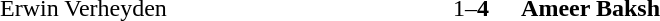<table width="50%" cellspacing="1">
<tr>
<th width=45%></th>
<th width=10%></th>
<th width=45%></th>
</tr>
<tr>
<td> Erwin Verheyden</td>
<td align="center">1–<strong>4</strong></td>
<td> <strong>Ameer Baksh</strong></td>
</tr>
</table>
